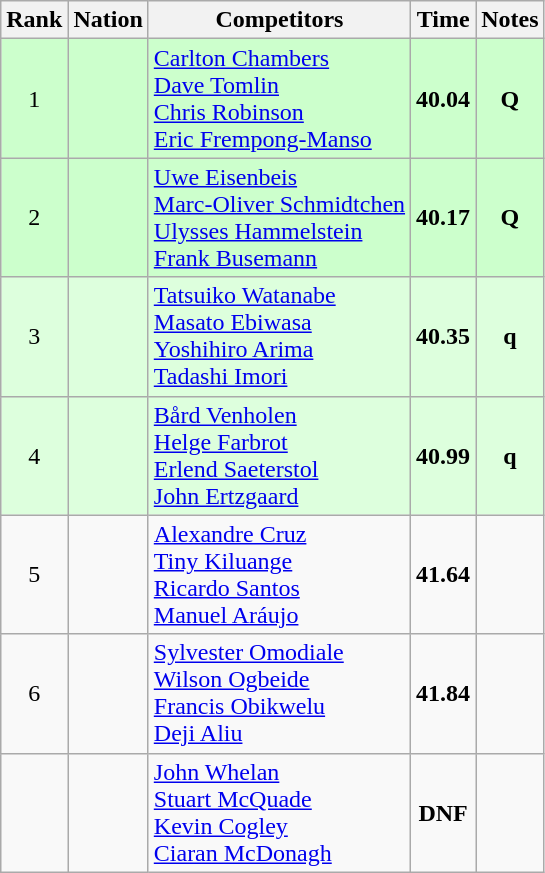<table class="wikitable sortable" style="text-align:center">
<tr>
<th>Rank</th>
<th>Nation</th>
<th>Competitors</th>
<th>Time</th>
<th>Notes</th>
</tr>
<tr bgcolor=ccffcc>
<td>1</td>
<td align=left></td>
<td align=left><a href='#'>Carlton Chambers</a><br><a href='#'>Dave Tomlin</a><br><a href='#'>Chris Robinson</a><br><a href='#'>Eric Frempong-Manso</a></td>
<td><strong>40.04</strong></td>
<td><strong>Q</strong></td>
</tr>
<tr bgcolor=ccffcc>
<td>2</td>
<td align=left></td>
<td align=left><a href='#'>Uwe Eisenbeis</a><br><a href='#'>Marc-Oliver Schmidtchen</a><br><a href='#'>Ulysses Hammelstein</a><br><a href='#'>Frank Busemann</a></td>
<td><strong>40.17</strong></td>
<td><strong>Q</strong></td>
</tr>
<tr bgcolor=ddffdd>
<td>3</td>
<td align=left></td>
<td align=left><a href='#'>Tatsuiko Watanabe</a><br><a href='#'>Masato Ebiwasa</a><br><a href='#'>Yoshihiro Arima</a><br><a href='#'>Tadashi Imori</a></td>
<td><strong>40.35</strong></td>
<td><strong>q</strong></td>
</tr>
<tr bgcolor=ddffdd>
<td>4</td>
<td align=left></td>
<td align=left><a href='#'>Bård Venholen</a><br><a href='#'>Helge Farbrot</a><br><a href='#'>Erlend Saeterstol</a><br><a href='#'>John Ertzgaard</a></td>
<td><strong>40.99</strong></td>
<td><strong>q</strong></td>
</tr>
<tr>
<td>5</td>
<td align=left></td>
<td align=left><a href='#'>Alexandre Cruz</a><br><a href='#'>Tiny Kiluange</a><br><a href='#'>Ricardo Santos</a><br><a href='#'>Manuel Aráujo</a></td>
<td><strong>41.64</strong></td>
<td></td>
</tr>
<tr>
<td>6</td>
<td align=left></td>
<td align=left><a href='#'>Sylvester Omodiale</a><br><a href='#'>Wilson Ogbeide</a><br><a href='#'>Francis Obikwelu</a><br><a href='#'>Deji Aliu</a></td>
<td><strong>41.84</strong></td>
<td></td>
</tr>
<tr>
<td></td>
<td align=left></td>
<td align=left><a href='#'>John Whelan</a><br><a href='#'>Stuart McQuade</a><br><a href='#'>Kevin Cogley</a><br><a href='#'>Ciaran McDonagh</a></td>
<td><strong>DNF</strong></td>
<td></td>
</tr>
</table>
